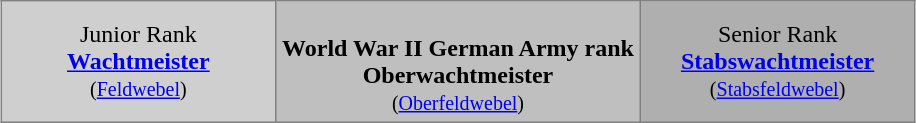<table class="toccolours" border="1" cellpadding="4" cellspacing="0" style="border-collapse: collapse; margin: 0.5em auto; clear: both;">
<tr>
<td width="30%" align="center" style="background:#cfcfcf;">Junior Rank<br><strong><a href='#'>Wachtmeister</a></strong><br><small>(<a href='#'>Feldwebel</a>)</small></td>
<td width="40%" align="center" style="background:#bfbfbf;"><br><strong>World War II German Army rank</strong><br><strong>Oberwachtmeister</strong><br><small>(<a href='#'>Oberfeldwebel</a>)</small></td>
<td width="30%" align="center" style="background:#afafaf;">Senior Rank<br><strong><a href='#'>Stabswachtmeister</a></strong><br> <small>(<a href='#'>Stabsfeldwebel</a>)</small></td>
</tr>
</table>
